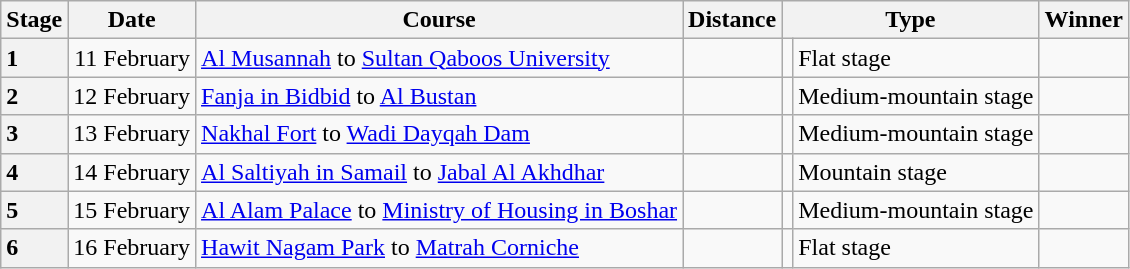<table class="wikitable">
<tr>
<th>Stage</th>
<th>Date</th>
<th>Course</th>
<th>Distance</th>
<th colspan="2">Type</th>
<th>Winner</th>
</tr>
<tr>
<th style="text-align:left">1</th>
<td align=right>11 February</td>
<td><a href='#'>Al Musannah</a> to <a href='#'>Sultan Qaboos University</a></td>
<td style="text-align:center;"></td>
<td></td>
<td>Flat stage</td>
<td></td>
</tr>
<tr>
<th style="text-align:left">2</th>
<td align=right>12 February</td>
<td><a href='#'>Fanja in Bidbid</a> to <a href='#'>Al Bustan</a></td>
<td style="text-align:center;"></td>
<td></td>
<td>Medium-mountain stage</td>
<td></td>
</tr>
<tr>
<th style="text-align:left">3</th>
<td align=right>13 February</td>
<td><a href='#'>Nakhal Fort</a> to <a href='#'>Wadi Dayqah Dam</a></td>
<td style="text-align:center;"></td>
<td></td>
<td>Medium-mountain stage</td>
<td></td>
</tr>
<tr>
<th style="text-align:left">4</th>
<td align=right>14 February</td>
<td><a href='#'>Al Saltiyah in Samail</a> to <a href='#'>Jabal Al Akhdhar</a></td>
<td style="text-align:center;"></td>
<td></td>
<td>Mountain stage</td>
<td></td>
</tr>
<tr>
<th style="text-align:left">5</th>
<td align=right>15 February</td>
<td><a href='#'>Al Alam Palace</a> to <a href='#'>Ministry of Housing in Boshar</a></td>
<td style="text-align:center;"></td>
<td></td>
<td>Medium-mountain stage</td>
<td></td>
</tr>
<tr>
<th style="text-align:left">6</th>
<td align=right>16 February</td>
<td><a href='#'>Hawit Nagam Park</a> to <a href='#'>Matrah Corniche</a></td>
<td style="text-align:center;"></td>
<td></td>
<td>Flat stage</td>
<td></td>
</tr>
</table>
